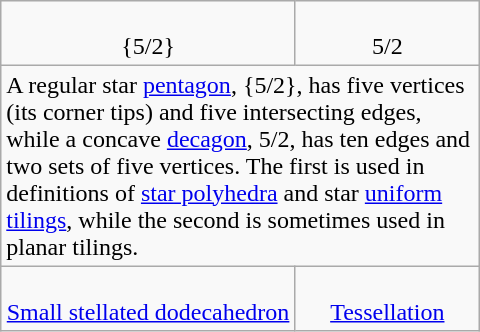<table class=wikitable align=right width=320 style="margin: 0px 0px 10px 10px">
<tr align=center>
<td><br>{5/2}</td>
<td><br>5/2</td>
</tr>
<tr>
<td colspan=2>A regular star <a href='#'>pentagon</a>, {5/2}, has five vertices (its corner tips) and five intersecting edges, while a concave <a href='#'>decagon</a>, 5/2, has ten edges and two sets of five vertices. The first is used in definitions of <a href='#'>star polyhedra</a> and star <a href='#'>uniform tilings</a>, while the second is sometimes used in planar tilings.</td>
</tr>
<tr align=center>
<td><br><a href='#'>Small stellated dodecahedron</a></td>
<td><br><a href='#'>Tessellation</a></td>
</tr>
</table>
